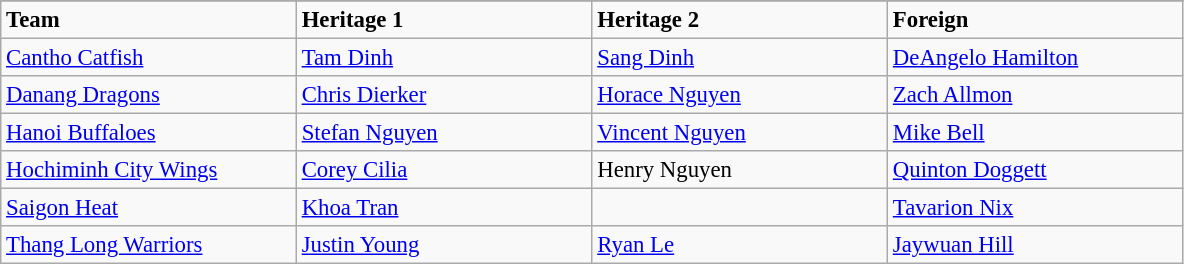<table class="wikitable" border="1" style="font-size:95%;">
<tr>
</tr>
<tr>
<td width="190"><strong>Team</strong></td>
<td width="190"><strong>Heritage 1</strong></td>
<td width="190"><strong>Heritage 2</strong></td>
<td width="190"><strong>Foreign</strong></td>
</tr>
<tr>
<td><a href='#'>Cantho Catfish</a></td>
<td> <a href='#'>Tam Dinh</a></td>
<td> <a href='#'>Sang Dinh</a></td>
<td> <a href='#'>DeAngelo Hamilton</a></td>
</tr>
<tr>
<td><a href='#'>Danang Dragons</a></td>
<td> <a href='#'>Chris Dierker</a></td>
<td> <a href='#'>Horace Nguyen</a></td>
<td> <a href='#'>Zach Allmon</a></td>
</tr>
<tr>
<td><a href='#'>Hanoi Buffaloes</a></td>
<td> <a href='#'>Stefan Nguyen</a></td>
<td> <a href='#'>Vincent Nguyen</a></td>
<td> <a href='#'>Mike Bell</a></td>
</tr>
<tr>
<td><a href='#'>Hochiminh City Wings</a></td>
<td> <a href='#'>Corey Cilia</a></td>
<td> Henry Nguyen</td>
<td> <a href='#'>Quinton Doggett</a></td>
</tr>
<tr>
<td><a href='#'>Saigon Heat</a></td>
<td> <a href='#'>Khoa Tran</a></td>
<td></td>
<td> <a href='#'>Tavarion Nix</a></td>
</tr>
<tr>
<td><a href='#'>Thang Long Warriors</a></td>
<td> <a href='#'>Justin Young</a></td>
<td> <a href='#'>Ryan Le</a></td>
<td> <a href='#'>Jaywuan Hill</a></td>
</tr>
</table>
